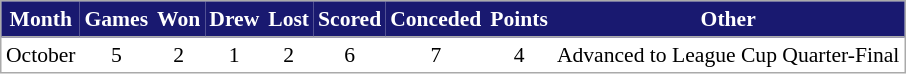<table cellspacing="0" cellpadding="3" style="border:1px solid #aaa; font-size:90%;">
<tr style="background:#191970; color:white;">
<th style="border-bottom:1px solid #aaa; text-align:center;">Month</th>
<th style="border-bottom:1px solid #aaa; text-align:center;">Games</th>
<th style="border-bottom:1px solid #aaa; text-align:center;">Won</th>
<th style="border-bottom:1px solid #aaa; text-align:center;">Drew</th>
<th style="border-bottom:1px solid #aaa; text-align:center;">Lost</th>
<th style="border-bottom:1px solid #aaa; text-align:center;">Scored</th>
<th style="border-bottom:1px solid #aaa; text-align:center;">Conceded</th>
<th style="border-bottom:1px solid #aaa; text-align:center;">Points</th>
<th style="border-bottom:1px solid #aaa; text-align:center;">Other</th>
</tr>
<tr style="text-align:center;">
<td>October</td>
<td style="text-align:center;">5</td>
<td style="text-align:center;">2</td>
<td style="text-align:center;">1</td>
<td style="text-align:center;">2</td>
<td style="text-align:center;">6</td>
<td style="text-align:center;">7</td>
<td style="text-align:center;">4</td>
<td style="text-align:center;">Advanced to League Cup Quarter-Final</td>
</tr>
</table>
